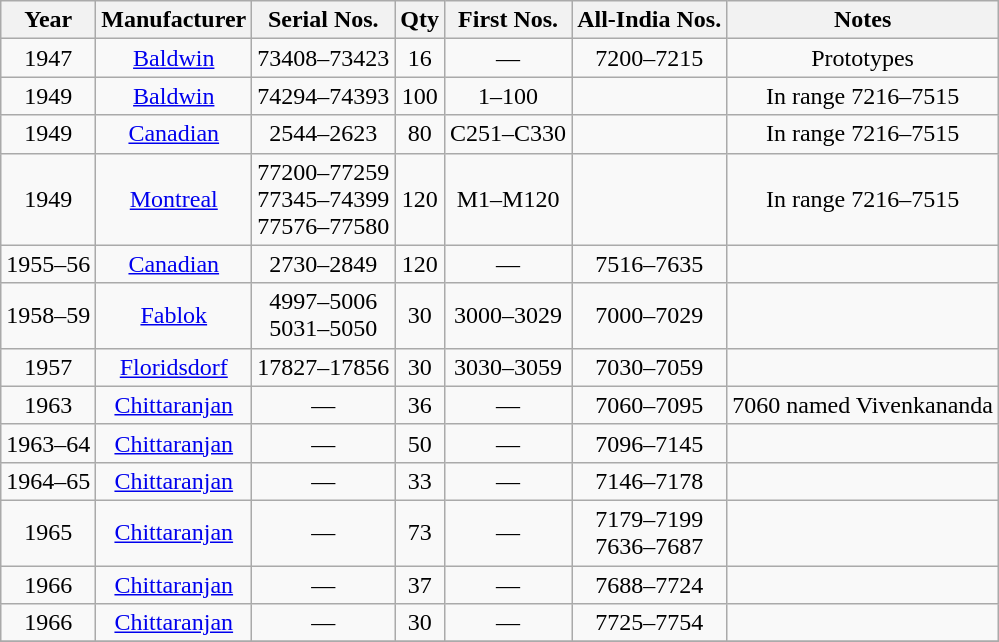<table class="wikitable sortable" style=text-align:center>
<tr>
<th>Year</th>
<th>Manufacturer</th>
<th>Serial Nos.</th>
<th>Qty</th>
<th>First Nos.</th>
<th>All-India Nos.</th>
<th>Notes</th>
</tr>
<tr>
<td>1947</td>
<td><a href='#'>Baldwin</a></td>
<td>73408–73423</td>
<td>16</td>
<td>—</td>
<td>7200–7215</td>
<td>Prototypes</td>
</tr>
<tr>
<td>1949</td>
<td><a href='#'>Baldwin</a></td>
<td>74294–74393</td>
<td>100</td>
<td>1–100</td>
<td></td>
<td>In range 7216–7515</td>
</tr>
<tr>
<td>1949</td>
<td><a href='#'>Canadian</a></td>
<td>2544–2623</td>
<td>80</td>
<td>C251–C330</td>
<td></td>
<td>In range 7216–7515</td>
</tr>
<tr>
<td>1949</td>
<td><a href='#'>Montreal</a></td>
<td>77200–77259<br>77345–74399<br>77576–77580</td>
<td>120</td>
<td>M1–M120</td>
<td></td>
<td>In range 7216–7515</td>
</tr>
<tr>
<td>1955–56</td>
<td><a href='#'>Canadian</a></td>
<td>2730–2849</td>
<td>120</td>
<td>—</td>
<td>7516–7635</td>
<td></td>
</tr>
<tr>
<td>1958–59</td>
<td><a href='#'>Fablok</a></td>
<td>4997–5006<br>5031–5050</td>
<td>30</td>
<td>3000–3029</td>
<td>7000–7029</td>
<td></td>
</tr>
<tr>
<td>1957</td>
<td><a href='#'>Floridsdorf</a></td>
<td>17827–17856</td>
<td>30</td>
<td>3030–3059</td>
<td>7030–7059</td>
<td></td>
</tr>
<tr>
<td>1963</td>
<td><a href='#'>Chittaranjan</a></td>
<td>—</td>
<td>36</td>
<td>—</td>
<td>7060–7095</td>
<td>7060 named Vivenkananda</td>
</tr>
<tr>
<td>1963–64</td>
<td><a href='#'>Chittaranjan</a></td>
<td>—</td>
<td>50</td>
<td>—</td>
<td>7096–7145</td>
<td></td>
</tr>
<tr>
<td>1964–65</td>
<td><a href='#'>Chittaranjan</a></td>
<td>—</td>
<td>33</td>
<td>—</td>
<td>7146–7178</td>
<td></td>
</tr>
<tr>
<td>1965</td>
<td><a href='#'>Chittaranjan</a></td>
<td>—</td>
<td>73</td>
<td>—</td>
<td>7179–7199<br>7636–7687</td>
<td></td>
</tr>
<tr>
<td>1966</td>
<td><a href='#'>Chittaranjan</a></td>
<td>—</td>
<td>37</td>
<td>—</td>
<td>7688–7724</td>
<td></td>
</tr>
<tr>
<td>1966</td>
<td><a href='#'>Chittaranjan</a></td>
<td>—</td>
<td>30</td>
<td>—</td>
<td>7725–7754</td>
<td></td>
</tr>
<tr>
</tr>
</table>
